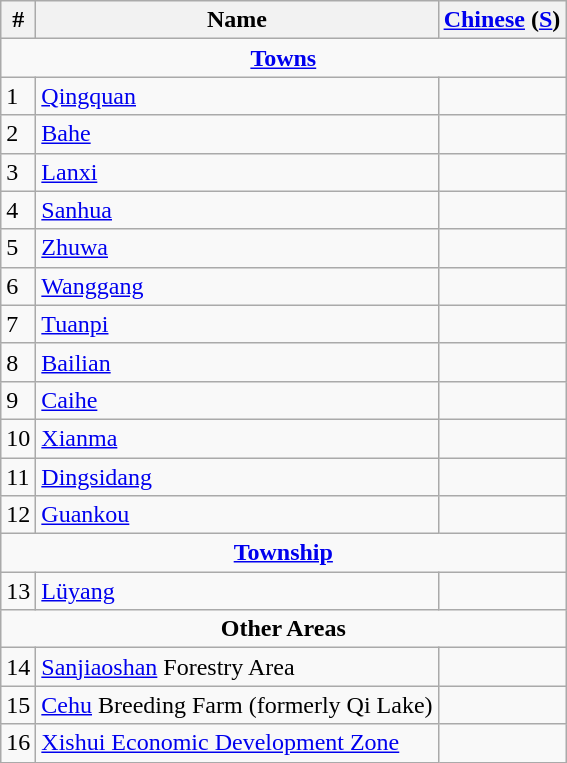<table class="wikitable sortable">
<tr>
<th>#</th>
<th>Name</th>
<th><a href='#'>Chinese</a> (<a href='#'>S</a>)</th>
</tr>
<tr>
<td style="text-align:center;" colspan="7"><strong><a href='#'>Towns</a></strong></td>
</tr>
<tr>
<td>1</td>
<td><a href='#'>Qingquan</a></td>
<td></td>
</tr>
<tr>
<td>2</td>
<td><a href='#'>Bahe</a></td>
<td></td>
</tr>
<tr>
<td>3</td>
<td><a href='#'>Lanxi</a></td>
<td></td>
</tr>
<tr>
<td>4</td>
<td><a href='#'>Sanhua</a></td>
<td></td>
</tr>
<tr>
<td>5</td>
<td><a href='#'>Zhuwa</a></td>
<td></td>
</tr>
<tr>
<td>6</td>
<td><a href='#'>Wanggang</a></td>
<td></td>
</tr>
<tr>
<td>7</td>
<td><a href='#'>Tuanpi</a></td>
<td></td>
</tr>
<tr>
<td>8</td>
<td><a href='#'>Bailian</a></td>
<td></td>
</tr>
<tr>
<td>9</td>
<td><a href='#'>Caihe</a></td>
<td></td>
</tr>
<tr>
<td>10</td>
<td><a href='#'>Xianma</a></td>
<td></td>
</tr>
<tr>
<td>11</td>
<td><a href='#'>Dingsidang</a></td>
<td></td>
</tr>
<tr>
<td>12</td>
<td><a href='#'>Guankou</a></td>
<td></td>
</tr>
<tr>
<td style="text-align:center;" colspan="7"><strong><a href='#'>Township</a></strong></td>
</tr>
<tr>
<td>13</td>
<td><a href='#'>Lüyang</a></td>
<td></td>
</tr>
<tr>
<td style="text-align:center;" colspan="7"><strong>Other Areas</strong></td>
</tr>
<tr>
<td>14</td>
<td><a href='#'>Sanjiaoshan</a> Forestry Area</td>
<td></td>
</tr>
<tr>
<td>15</td>
<td><a href='#'>Cehu</a> Breeding Farm (formerly Qi Lake)</td>
<td></td>
</tr>
<tr>
<td>16</td>
<td><a href='#'>Xishui Economic Development Zone</a></td>
<td></td>
</tr>
</table>
